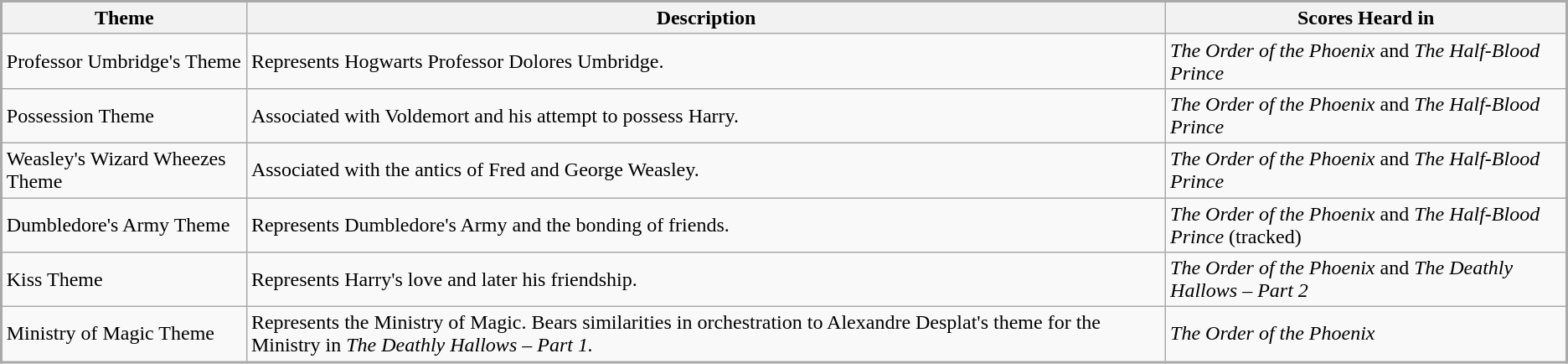<table class="wikitable" style="border:2px #aaa solid; font-size:100%;">
<tr>
<th>Theme</th>
<th>Description</th>
<th>Scores Heard in</th>
</tr>
<tr>
<td>Professor Umbridge's Theme</td>
<td>Represents Hogwarts Professor Dolores Umbridge.</td>
<td><em>The Order of the Phoenix</em> and <em>The Half-Blood Prince</em></td>
</tr>
<tr>
<td>Possession Theme</td>
<td>Associated with Voldemort and his attempt to possess Harry.</td>
<td><em>The Order of the Phoenix</em> and <em>The Half-Blood Prince</em></td>
</tr>
<tr>
<td>Weasley's Wizard Wheezes Theme</td>
<td>Associated with the antics of Fred and George Weasley.</td>
<td><em>The Order of the Phoenix</em> and <em>The Half-Blood Prince</em></td>
</tr>
<tr>
<td>Dumbledore's Army Theme</td>
<td>Represents Dumbledore's Army and the bonding of friends.</td>
<td><em>The Order of the Phoenix</em> and <em>The Half-Blood Prince</em> (tracked)</td>
</tr>
<tr>
<td>Kiss Theme</td>
<td>Represents Harry's love and later his friendship.</td>
<td><em>The Order of the Phoenix</em> and <em>The Deathly Hallows – Part 2 </em></td>
</tr>
<tr>
<td>Ministry of Magic Theme</td>
<td>Represents the Ministry of Magic. Bears similarities in orchestration to Alexandre Desplat's theme for the Ministry in <em>The Deathly Hallows – Part 1.</em></td>
<td><em>The Order of the Phoenix</em></td>
</tr>
</table>
